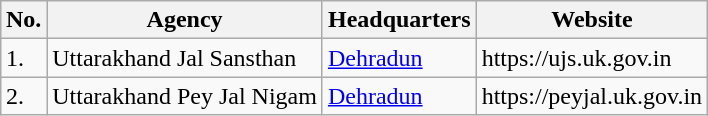<table class="sortable wikitable" style="margin: 1em auto 1em auto;">
<tr>
<th>No.</th>
<th>Agency</th>
<th>Headquarters</th>
<th>Website</th>
</tr>
<tr>
<td>1.</td>
<td>Uttarakhand Jal Sansthan</td>
<td><a href='#'>Dehradun</a></td>
<td>https://ujs.uk.gov.in</td>
</tr>
<tr>
<td>2.</td>
<td>Uttarakhand Pey Jal Nigam</td>
<td><a href='#'>Dehradun</a></td>
<td>https://peyjal.uk.gov.in</td>
</tr>
</table>
